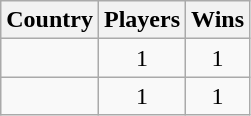<table class="wikitable">
<tr>
<th>Country</th>
<th>Players</th>
<th>Wins</th>
</tr>
<tr>
<td></td>
<td align=center>1</td>
<td align=center>1</td>
</tr>
<tr>
<td></td>
<td align=center>1</td>
<td align=center>1</td>
</tr>
</table>
